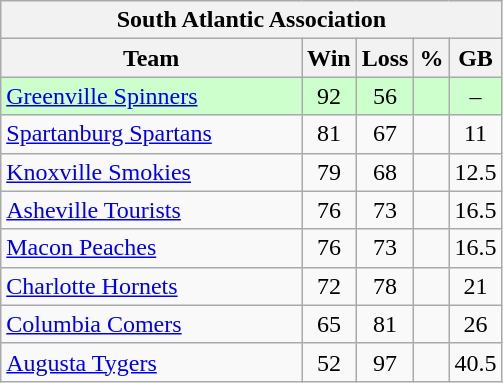<table class="wikitable">
<tr>
<th colspan="5">South Atlantic Association</th>
</tr>
<tr>
<th width="60%">Team</th>
<th>Win</th>
<th>Loss</th>
<th>%</th>
<th>GB</th>
</tr>
<tr align=center bgcolor=ccffcc>
<td align=left><a href='#'>Greenville Spinners</a></td>
<td>92</td>
<td>56</td>
<td></td>
<td>–</td>
</tr>
<tr align=center>
<td align=left><a href='#'>Spartanburg Spartans</a></td>
<td>81</td>
<td>67</td>
<td></td>
<td>11</td>
</tr>
<tr align=center>
<td align=left><a href='#'>Knoxville Smokies</a></td>
<td>79</td>
<td>68</td>
<td></td>
<td>12.5</td>
</tr>
<tr align=center>
<td align=left><a href='#'>Asheville Tourists</a></td>
<td>76</td>
<td>73</td>
<td></td>
<td>16.5</td>
</tr>
<tr align=center>
<td align=left><a href='#'>Macon Peaches</a></td>
<td>76</td>
<td>73</td>
<td></td>
<td>16.5</td>
</tr>
<tr align=center>
<td align=left><a href='#'>Charlotte Hornets</a></td>
<td>72</td>
<td>78</td>
<td></td>
<td>21</td>
</tr>
<tr align=center>
<td align=left><a href='#'>Columbia Comers</a></td>
<td>65</td>
<td>81</td>
<td></td>
<td>26</td>
</tr>
<tr align=center>
<td align=left><a href='#'>Augusta Tygers</a></td>
<td>52</td>
<td>97</td>
<td></td>
<td>40.5</td>
</tr>
</table>
